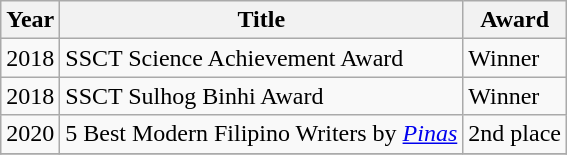<table class="wikitable">
<tr>
<th>Year</th>
<th>Title</th>
<th>Award</th>
</tr>
<tr>
<td>2018</td>
<td>SSCT Science Achievement Award</td>
<td>Winner</td>
</tr>
<tr>
<td>2018</td>
<td>SSCT Sulhog Binhi Award</td>
<td>Winner</td>
</tr>
<tr>
<td>2020</td>
<td>5 Best Modern Filipino Writers by <em><a href='#'>Pinas</a></em></td>
<td>2nd place</td>
</tr>
<tr>
</tr>
</table>
